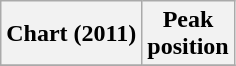<table class="wikitable">
<tr>
<th>Chart (2011)</th>
<th>Peak<br>position</th>
</tr>
<tr>
</tr>
</table>
